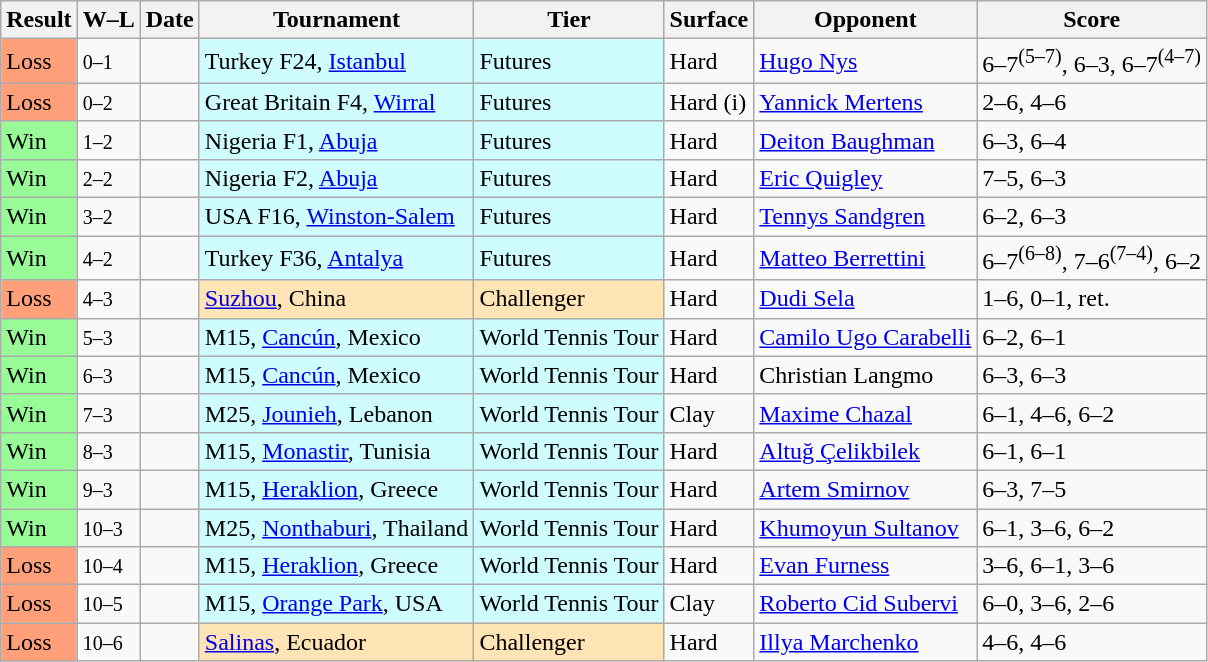<table class="sortable wikitable">
<tr>
<th>Result</th>
<th class="unsortable">W–L</th>
<th>Date</th>
<th>Tournament</th>
<th>Tier</th>
<th>Surface</th>
<th>Opponent</th>
<th class="unsortable">Score</th>
</tr>
<tr>
<td bgcolor=FFA07A>Loss</td>
<td><small>0–1</small></td>
<td></td>
<td style="background:#cffcff;">Turkey F24, <a href='#'>Istanbul</a></td>
<td style="background:#cffcff;">Futures</td>
<td>Hard</td>
<td> <a href='#'>Hugo Nys</a></td>
<td>6–7<sup>(5–7)</sup>, 6–3, 6–7<sup>(4–7)</sup></td>
</tr>
<tr>
<td bgcolor=FFA07A>Loss</td>
<td><small>0–2</small></td>
<td></td>
<td style="background:#cffcff;">Great Britain F4, <a href='#'>Wirral</a></td>
<td style="background:#cffcff;">Futures</td>
<td>Hard (i)</td>
<td> <a href='#'>Yannick Mertens</a></td>
<td>2–6, 4–6</td>
</tr>
<tr>
<td bgcolor=98FB98>Win</td>
<td><small>1–2</small></td>
<td></td>
<td style="background:#cffcff;">Nigeria F1, <a href='#'>Abuja</a></td>
<td style="background:#cffcff;">Futures</td>
<td>Hard</td>
<td> <a href='#'>Deiton Baughman</a></td>
<td>6–3, 6–4</td>
</tr>
<tr>
<td bgcolor=98FB98>Win</td>
<td><small>2–2</small></td>
<td></td>
<td style="background:#cffcff;">Nigeria F2, <a href='#'>Abuja</a></td>
<td style="background:#cffcff;">Futures</td>
<td>Hard</td>
<td> <a href='#'>Eric Quigley</a></td>
<td>7–5, 6–3</td>
</tr>
<tr>
<td bgcolor=98FB98>Win</td>
<td><small>3–2</small></td>
<td></td>
<td style="background:#cffcff;">USA F16, <a href='#'>Winston-Salem</a></td>
<td style="background:#cffcff;">Futures</td>
<td>Hard</td>
<td> <a href='#'>Tennys Sandgren</a></td>
<td>6–2, 6–3</td>
</tr>
<tr>
<td bgcolor=98FB98>Win</td>
<td><small>4–2</small></td>
<td></td>
<td style="background:#cffcff;">Turkey F36, <a href='#'>Antalya</a></td>
<td style="background:#cffcff;">Futures</td>
<td>Hard</td>
<td> <a href='#'>Matteo Berrettini</a></td>
<td>6–7<sup>(6–8)</sup>, 7–6<sup>(7–4)</sup>, 6–2</td>
</tr>
<tr>
<td bgcolor=FFA07A>Loss</td>
<td><small>4–3</small></td>
<td><a href='#'></a></td>
<td style="background:moccasin;"><a href='#'>Suzhou</a>, China</td>
<td style="background:moccasin;">Challenger</td>
<td>Hard</td>
<td> <a href='#'>Dudi Sela</a></td>
<td>1–6, 0–1, ret.</td>
</tr>
<tr>
<td bgcolor=98FB98>Win</td>
<td><small>5–3</small></td>
<td></td>
<td style="background:#cffcff;">M15, <a href='#'>Cancún</a>, Mexico</td>
<td style="background:#cffcff;">World Tennis Tour</td>
<td>Hard</td>
<td> <a href='#'>Camilo Ugo Carabelli</a></td>
<td>6–2, 6–1</td>
</tr>
<tr>
<td bgcolor=98FB98>Win</td>
<td><small>6–3</small></td>
<td></td>
<td style="background:#cffcff;">M15, <a href='#'>Cancún</a>, Mexico</td>
<td style="background:#cffcff;">World Tennis Tour</td>
<td>Hard</td>
<td> Christian Langmo</td>
<td>6–3, 6–3</td>
</tr>
<tr>
<td bgcolor=98FB98>Win</td>
<td><small>7–3</small></td>
<td></td>
<td style="background:#cffcff;">M25, <a href='#'>Jounieh</a>, Lebanon</td>
<td style="background:#cffcff;">World Tennis Tour</td>
<td>Clay</td>
<td> <a href='#'>Maxime Chazal</a></td>
<td>6–1, 4–6, 6–2</td>
</tr>
<tr>
<td bgcolor=98FB98>Win</td>
<td><small>8–3</small></td>
<td></td>
<td style="background:#cffcff;">M15, <a href='#'>Monastir</a>, Tunisia</td>
<td style="background:#cffcff;">World Tennis Tour</td>
<td>Hard</td>
<td> <a href='#'>Altuğ Çelikbilek</a></td>
<td>6–1, 6–1</td>
</tr>
<tr>
<td bgcolor=98FB98>Win</td>
<td><small>9–3</small></td>
<td></td>
<td style="background:#cffcff;">M15, <a href='#'>Heraklion</a>, Greece</td>
<td style="background:#cffcff;">World Tennis Tour</td>
<td>Hard</td>
<td> <a href='#'>Artem Smirnov</a></td>
<td>6–3, 7–5</td>
</tr>
<tr>
<td bgcolor=98FB98>Win</td>
<td><small>10–3</small></td>
<td></td>
<td style="background:#cffcff;">M25, <a href='#'>Nonthaburi</a>, Thailand</td>
<td style="background:#cffcff;">World Tennis Tour</td>
<td>Hard</td>
<td> <a href='#'>Khumoyun Sultanov</a></td>
<td>6–1, 3–6, 6–2</td>
</tr>
<tr>
<td bgcolor=FFA07A>Loss</td>
<td><small>10–4</small></td>
<td></td>
<td style="background:#cffcff;">M15, <a href='#'>Heraklion</a>, Greece</td>
<td style="background:#cffcff;">World Tennis Tour</td>
<td>Hard</td>
<td> <a href='#'>Evan Furness</a></td>
<td>3–6, 6–1, 3–6</td>
</tr>
<tr>
<td bgcolor=FFA07A>Loss</td>
<td><small>10–5</small></td>
<td></td>
<td style="background:#cffcff;">M15, <a href='#'>Orange Park</a>, USA</td>
<td style="background:#cffcff;">World Tennis Tour</td>
<td>Clay</td>
<td> <a href='#'>Roberto Cid Subervi</a></td>
<td>6–0, 3–6, 2–6</td>
</tr>
<tr>
<td bgcolor=ffa07a>Loss</td>
<td><small>10–6</small></td>
<td><a href='#'></a></td>
<td style="background:moccasin;"><a href='#'>Salinas</a>, Ecuador</td>
<td style="background:moccasin;">Challenger</td>
<td>Hard</td>
<td> <a href='#'>Illya Marchenko</a></td>
<td>4–6, 4–6</td>
</tr>
</table>
